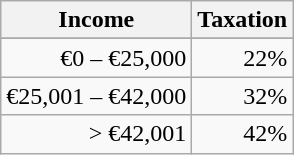<table class="wikitable">
<tr>
<th>Income</th>
<th>Taxation</th>
</tr>
<tr>
</tr>
<tr>
<td align="right">€0 – €25,000</td>
<td align="right">22%</td>
</tr>
<tr>
<td align="right">€25,001 – €42,000</td>
<td align="right">32%</td>
</tr>
<tr>
<td align="right">> €42,001</td>
<td align="right">42%</td>
</tr>
</table>
